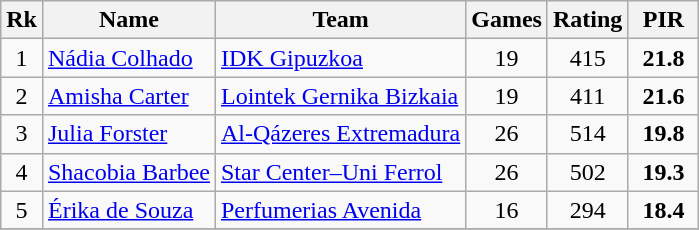<table class="wikitable" style="text-align: center;">
<tr>
<th>Rk</th>
<th>Name</th>
<th>Team</th>
<th>Games</th>
<th>Rating</th>
<th width=40>PIR</th>
</tr>
<tr>
<td>1</td>
<td align="left"> <a href='#'>Nádia Colhado</a></td>
<td align="left"><a href='#'>IDK Gipuzkoa</a></td>
<td>19</td>
<td>415</td>
<td><strong>21.8</strong></td>
</tr>
<tr>
<td>2</td>
<td align="left"> <a href='#'>Amisha Carter</a></td>
<td align="left"><a href='#'>Lointek Gernika Bizkaia</a></td>
<td>19</td>
<td>411</td>
<td><strong>21.6</strong></td>
</tr>
<tr>
<td>3</td>
<td align="left"> <a href='#'>Julia Forster</a></td>
<td align="left"><a href='#'>Al-Qázeres Extremadura</a></td>
<td>26</td>
<td>514</td>
<td><strong>19.8</strong></td>
</tr>
<tr>
<td>4</td>
<td align="left"> <a href='#'>Shacobia Barbee</a></td>
<td align="left"><a href='#'>Star Center–Uni Ferrol</a></td>
<td>26</td>
<td>502</td>
<td><strong>19.3</strong></td>
</tr>
<tr>
<td>5</td>
<td align="left"> <a href='#'>Érika de Souza</a></td>
<td align="left"><a href='#'>Perfumerias Avenida</a></td>
<td>16</td>
<td>294</td>
<td><strong>18.4</strong></td>
</tr>
<tr>
</tr>
</table>
